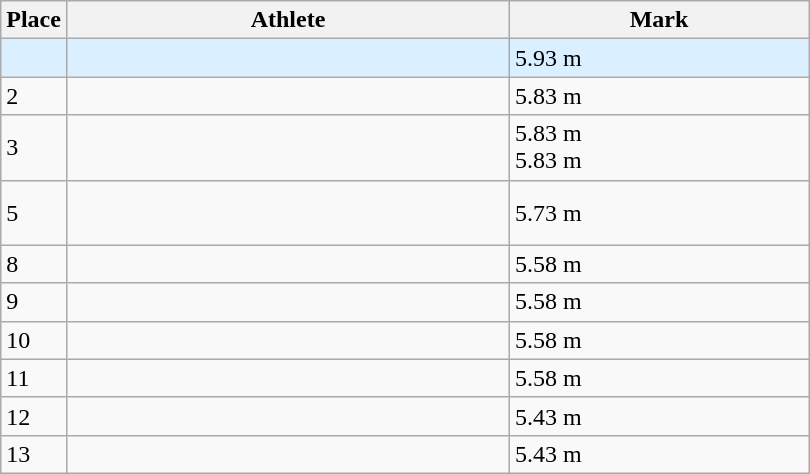<table class=wikitable>
<tr>
<th>Place</th>
<th style="width:18em">Athlete</th>
<th style="width:12em">Mark</th>
</tr>
<tr style="background:#daefff;">
<td></td>
<td></td>
<td>5.93 m</td>
</tr>
<tr>
<td>2</td>
<td></td>
<td>5.83 m</td>
</tr>
<tr>
<td>3</td>
<td><br></td>
<td>5.83 m<br>5.83 m </td>
</tr>
<tr>
<td>5</td>
<td><br><br></td>
<td>5.73 m</td>
</tr>
<tr>
<td>8</td>
<td></td>
<td>5.58 m</td>
</tr>
<tr>
<td>9</td>
<td></td>
<td>5.58 m</td>
</tr>
<tr>
<td>10</td>
<td></td>
<td>5.58 m </td>
</tr>
<tr>
<td>11</td>
<td></td>
<td>5.58 m</td>
</tr>
<tr>
<td>12</td>
<td></td>
<td>5.43 m</td>
</tr>
<tr>
<td>13</td>
<td></td>
<td>5.43 m</td>
</tr>
</table>
